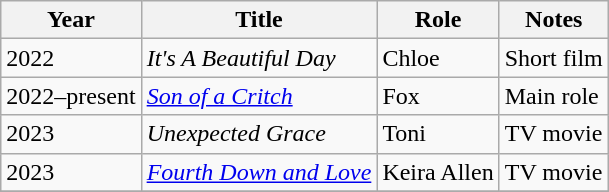<table class="wikitable sortable">
<tr>
<th>Year</th>
<th>Title</th>
<th>Role</th>
<th class="unsortable">Notes</th>
</tr>
<tr>
<td>2022</td>
<td><em>It's A Beautiful Day</em></td>
<td>Chloe</td>
<td>Short film</td>
</tr>
<tr>
<td>2022–present</td>
<td><em><a href='#'>Son of a Critch</a></em></td>
<td>Fox</td>
<td>Main role</td>
</tr>
<tr>
<td>2023</td>
<td><em>Unexpected Grace</em></td>
<td>Toni</td>
<td>TV movie</td>
</tr>
<tr>
<td>2023</td>
<td><em><a href='#'>Fourth Down and Love</a></em></td>
<td>Keira Allen</td>
<td>TV movie</td>
</tr>
<tr>
</tr>
</table>
